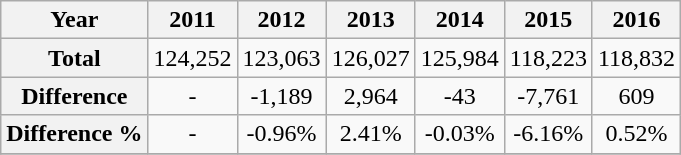<table class="wikitable" style="margin:left;text-align:center">
<tr>
<th>Year</th>
<th>2011</th>
<th>2012</th>
<th>2013</th>
<th>2014</th>
<th>2015</th>
<th>2016</th>
</tr>
<tr>
<th>Total</th>
<td>124,252</td>
<td>123,063</td>
<td>126,027</td>
<td>125,984</td>
<td>118,223</td>
<td>118,832</td>
</tr>
<tr>
<th> Difference</th>
<td>-</td>
<td>-1,189</td>
<td>2,964</td>
<td>-43</td>
<td>-7,761</td>
<td>609</td>
</tr>
<tr>
<th> Difference %</th>
<td>-</td>
<td>-0.96%</td>
<td>2.41%</td>
<td>-0.03%</td>
<td>-6.16%</td>
<td>0.52%</td>
</tr>
<tr>
</tr>
</table>
